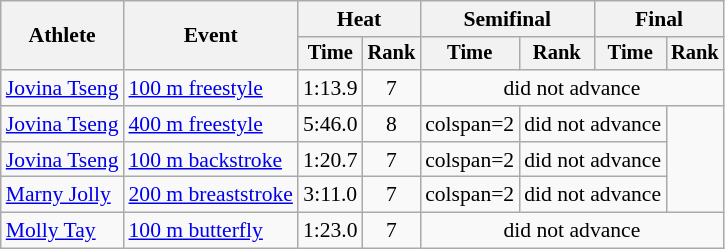<table class=wikitable style="font-size:90%">
<tr>
<th rowspan=2>Athlete</th>
<th rowspan=2>Event</th>
<th colspan="2">Heat</th>
<th colspan="2">Semifinal</th>
<th colspan="2">Final</th>
</tr>
<tr style="font-size:95%">
<th>Time</th>
<th>Rank</th>
<th>Time</th>
<th>Rank</th>
<th>Time</th>
<th>Rank</th>
</tr>
<tr align=center>
<td align=left><a href='#'>Jovina Tseng</a></td>
<td align=left><a href='#'>100 m freestyle</a></td>
<td>1:13.9</td>
<td>7</td>
<td colspan=4>did not advance</td>
</tr>
<tr align=center>
<td align=left><a href='#'>Jovina Tseng</a></td>
<td align=left><a href='#'>400 m freestyle</a></td>
<td>5:46.0</td>
<td>8</td>
<td>colspan=2 </td>
<td colspan=2>did not advance</td>
</tr>
<tr align=center>
<td align=left><a href='#'>Jovina Tseng</a></td>
<td align=left><a href='#'>100 m backstroke</a></td>
<td>1:20.7</td>
<td>7</td>
<td>colspan=2 </td>
<td colspan=2>did not advance</td>
</tr>
<tr align=center>
<td align=left><a href='#'>Marny Jolly</a></td>
<td align=left><a href='#'>200 m breaststroke</a></td>
<td>3:11.0</td>
<td>7</td>
<td>colspan=2 </td>
<td colspan=2>did not advance</td>
</tr>
<tr align=center>
<td align=left><a href='#'>Molly Tay</a></td>
<td align=left><a href='#'>100 m butterfly</a></td>
<td>1:23.0</td>
<td>7</td>
<td colspan=4>did not advance</td>
</tr>
</table>
